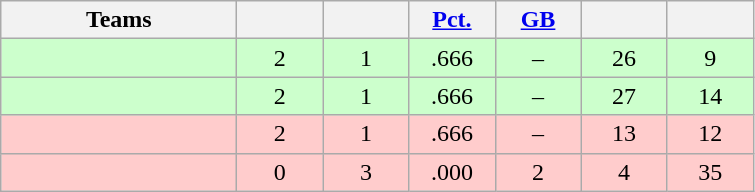<table class="wikitable" style="text-align:center;">
<tr>
<th width=150px>Teams</th>
<th width=50px></th>
<th width=50px></th>
<th width=50px><a href='#'>Pct.</a></th>
<th width=50px><a href='#'>GB</a></th>
<th width=50px></th>
<th width=50px></th>
</tr>
<tr style="background-color:#cfc">
<td align=left></td>
<td>2</td>
<td>1</td>
<td>.666</td>
<td>–</td>
<td>26</td>
<td>9</td>
</tr>
<tr style="background-color:#cfc">
<td align=left></td>
<td>2</td>
<td>1</td>
<td>.666</td>
<td>–</td>
<td>27</td>
<td>14</td>
</tr>
<tr style="background-color:#fcc">
<td align=left></td>
<td>2</td>
<td>1</td>
<td>.666</td>
<td>–</td>
<td>13</td>
<td>12</td>
</tr>
<tr style="background-color:#fcc">
<td align=left></td>
<td>0</td>
<td>3</td>
<td>.000</td>
<td>2</td>
<td>4</td>
<td>35</td>
</tr>
</table>
